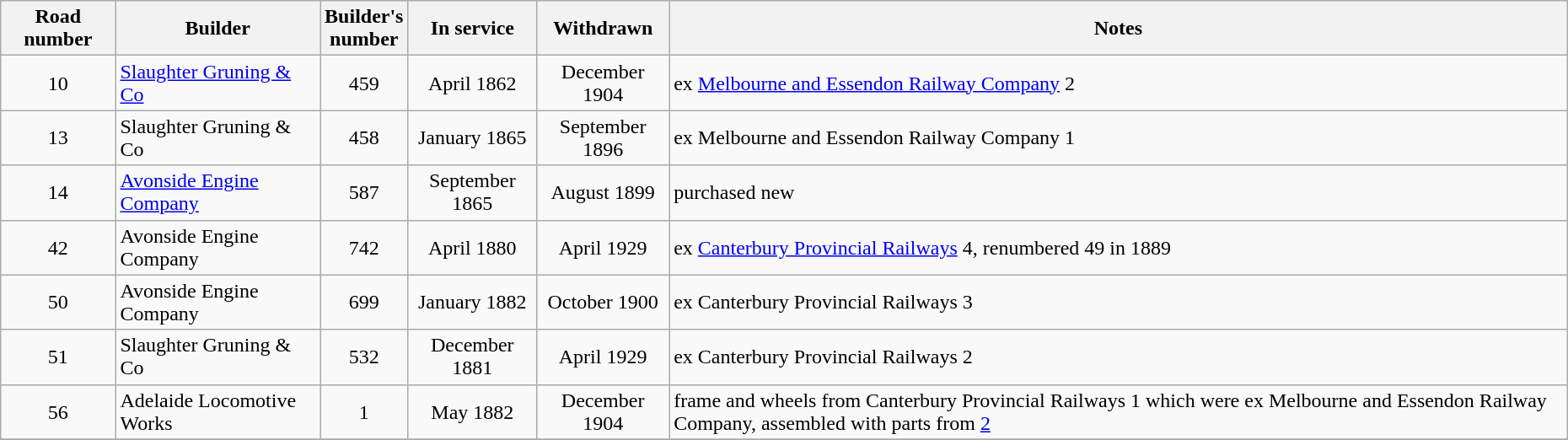<table cellpadding="2">
<tr>
<td><br><table class="wikitable sortable">
<tr>
<th>Road number</th>
<th>Builder</th>
<th>Builder's<br>number</th>
<th>In service</th>
<th>Withdrawn</th>
<th>Notes</th>
</tr>
<tr>
<td align=center>10</td>
<td><a href='#'>Slaughter Gruning & Co</a></td>
<td align=center>459</td>
<td align=center>April 1862</td>
<td align=center>December 1904</td>
<td>ex <a href='#'>Melbourne and Essendon Railway Company</a> 2</td>
</tr>
<tr>
<td align=center>13</td>
<td>Slaughter Gruning & Co</td>
<td align=center>458</td>
<td align=center>January 1865</td>
<td align=center>September 1896</td>
<td>ex Melbourne and Essendon Railway Company 1</td>
</tr>
<tr>
<td align=center>14</td>
<td><a href='#'>Avonside Engine Company</a></td>
<td align=center>587</td>
<td align=center>September 1865</td>
<td align=center>August 1899</td>
<td>purchased new</td>
</tr>
<tr>
<td align=center>42</td>
<td>Avonside Engine Company</td>
<td align=center>742</td>
<td align=center>April 1880</td>
<td align=center>April 1929</td>
<td>ex <a href='#'>Canterbury Provincial Railways</a> 4, renumbered 49 in 1889</td>
</tr>
<tr>
<td align=center>50</td>
<td>Avonside Engine Company</td>
<td align=center>699</td>
<td align=center>January 1882</td>
<td align=center>October 1900</td>
<td>ex Canterbury Provincial Railways 3</td>
</tr>
<tr>
<td align=center>51</td>
<td>Slaughter Gruning & Co</td>
<td align=center>532</td>
<td align=center>December 1881</td>
<td align=center>April 1929</td>
<td>ex Canterbury Provincial Railways 2</td>
</tr>
<tr>
<td align=center>56</td>
<td>Adelaide Locomotive Works</td>
<td align=center>1</td>
<td align=center>May 1882</td>
<td align=center>December 1904</td>
<td>frame and wheels from Canterbury Provincial Railways 1 which were ex Melbourne and Essendon Railway Company, assembled with parts from <a href='#'>2</a></td>
</tr>
<tr>
</tr>
</table>
</td>
</tr>
</table>
